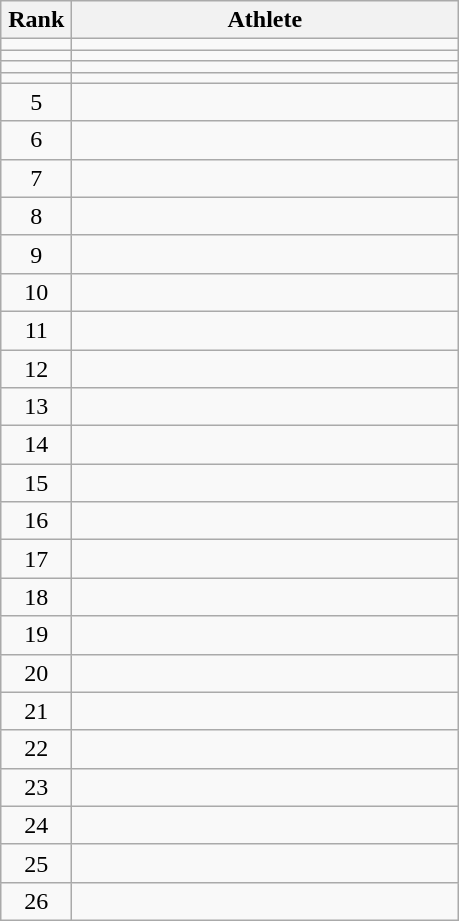<table class="wikitable" style="text-align: center;">
<tr>
<th width=40>Rank</th>
<th width=250>Athlete</th>
</tr>
<tr>
<td></td>
<td align=left></td>
</tr>
<tr>
<td></td>
<td align=left></td>
</tr>
<tr>
<td></td>
<td align=left></td>
</tr>
<tr>
<td></td>
<td align=left></td>
</tr>
<tr>
<td>5</td>
<td align=left></td>
</tr>
<tr>
<td>6</td>
<td align=left></td>
</tr>
<tr>
<td>7</td>
<td align=left></td>
</tr>
<tr>
<td>8</td>
<td align=left></td>
</tr>
<tr>
<td>9</td>
<td align=left></td>
</tr>
<tr>
<td>10</td>
<td align=left></td>
</tr>
<tr>
<td>11</td>
<td align=left></td>
</tr>
<tr>
<td>12</td>
<td align=left></td>
</tr>
<tr>
<td>13</td>
<td align=left></td>
</tr>
<tr>
<td>14</td>
<td align=left></td>
</tr>
<tr>
<td>15</td>
<td align=left></td>
</tr>
<tr>
<td>16</td>
<td align=left></td>
</tr>
<tr>
<td>17</td>
<td align=left></td>
</tr>
<tr>
<td>18</td>
<td align=left></td>
</tr>
<tr>
<td>19</td>
<td align=left></td>
</tr>
<tr>
<td>20</td>
<td align=left></td>
</tr>
<tr>
<td>21</td>
<td align=left></td>
</tr>
<tr>
<td>22</td>
<td align=left></td>
</tr>
<tr>
<td>23</td>
<td align=left></td>
</tr>
<tr>
<td>24</td>
<td align=left></td>
</tr>
<tr>
<td>25</td>
<td align=left></td>
</tr>
<tr>
<td>26</td>
<td align=left></td>
</tr>
</table>
